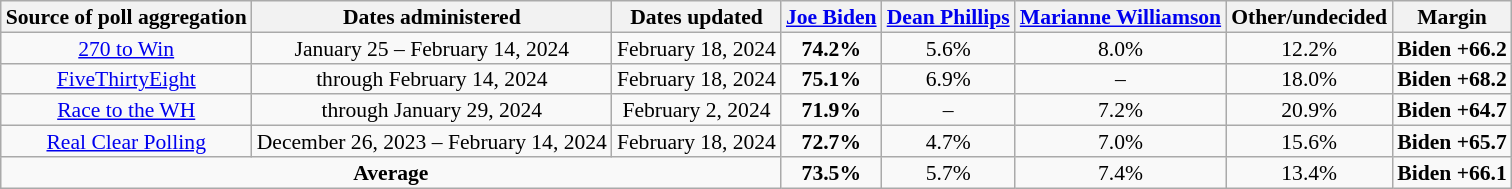<table class="wikitable" style="text-align:center;font-size:90%;line-height:14px;">
<tr>
<th>Source of poll aggregation</th>
<th>Dates administered</th>
<th>Dates updated</th>
<th><a href='#'>Joe Biden</a></th>
<th><a href='#'>Dean Phillips</a></th>
<th><a href='#'>Marianne Williamson</a></th>
<th>Other/undecided</th>
<th>Margin</th>
</tr>
<tr>
<td><a href='#'>270 to Win</a></td>
<td>January 25 – February 14, 2024</td>
<td>February 18, 2024</td>
<td><strong>74.2%</strong></td>
<td>5.6%</td>
<td>8.0%</td>
<td>12.2%</td>
<td><strong>Biden +66.2</strong></td>
</tr>
<tr>
<td><a href='#'>FiveThirtyEight</a></td>
<td>through February 14, 2024</td>
<td>February 18, 2024</td>
<td><strong>75.1%</strong></td>
<td>6.9%</td>
<td>–</td>
<td>18.0%</td>
<td><strong>Biden +68.2</strong></td>
</tr>
<tr>
<td><a href='#'>Race to the WH</a></td>
<td>through January 29, 2024</td>
<td>February 2, 2024</td>
<td><strong>71.9%</strong></td>
<td>–</td>
<td>7.2%</td>
<td>20.9%</td>
<td><strong>Biden +64.7</strong></td>
</tr>
<tr>
<td><a href='#'>Real Clear Polling</a></td>
<td>December 26, 2023 – February 14, 2024</td>
<td>February 18, 2024</td>
<td><strong>72.7%</strong></td>
<td>4.7%</td>
<td>7.0%</td>
<td>15.6%</td>
<td><strong>Biden +65.7</strong></td>
</tr>
<tr>
<td colspan="3"><strong>Average</strong></td>
<td><strong>73.5%</strong></td>
<td>5.7%</td>
<td>7.4%</td>
<td>13.4%</td>
<td><strong>Biden +66.1</strong></td>
</tr>
</table>
